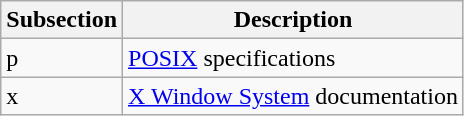<table class="wikitable">
<tr>
<th>Subsection</th>
<th>Description</th>
</tr>
<tr>
<td>p</td>
<td><a href='#'>POSIX</a> specifications</td>
</tr>
<tr>
<td>x</td>
<td><a href='#'>X Window System</a> documentation</td>
</tr>
</table>
